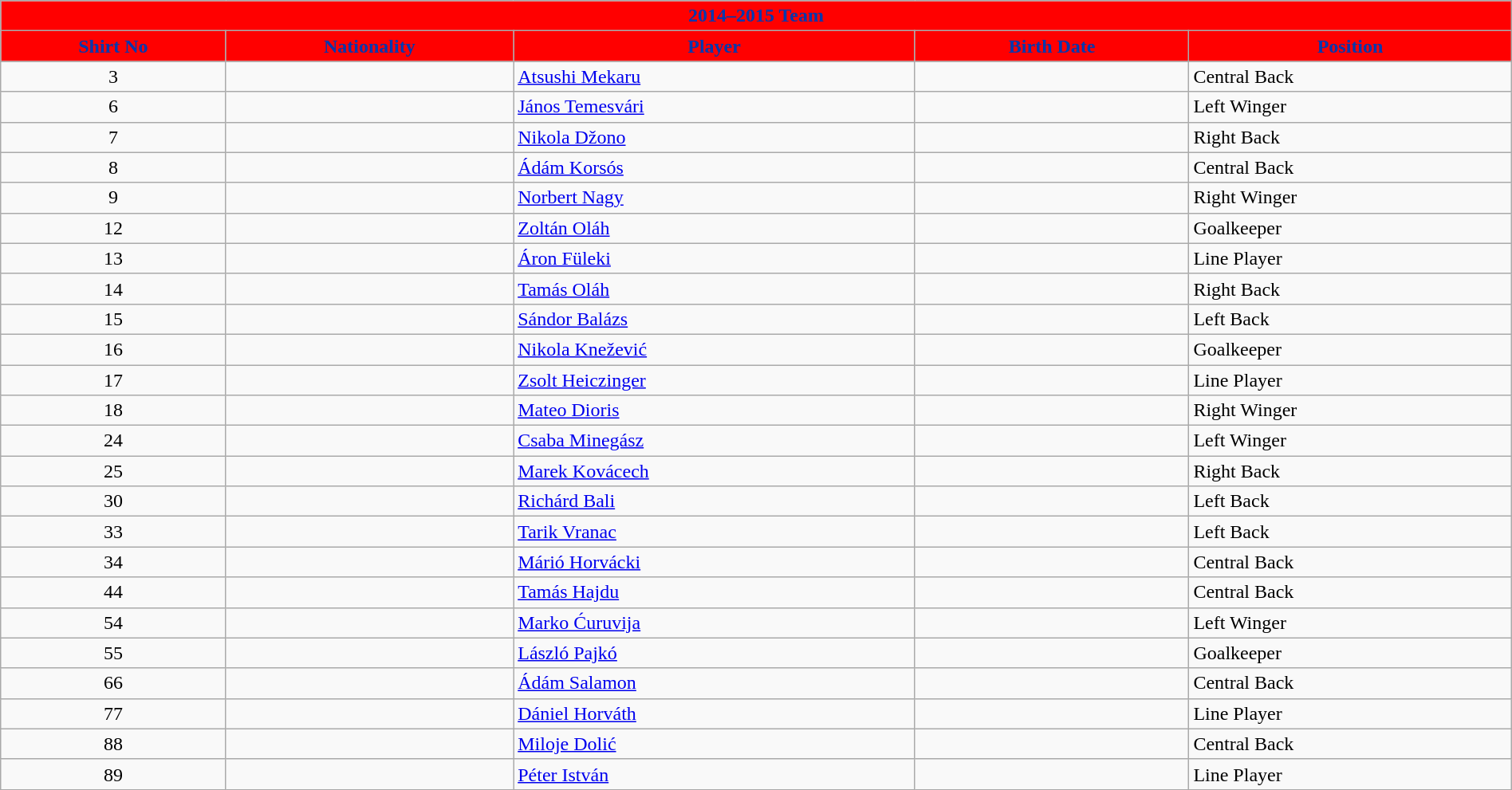<table class="wikitable collapsible collapsed" style="width:100%">
<tr>
<th colspan=5 style="background-color:red;color:#0038af;text-align:center;"> <strong>2014–2015 Team</strong></th>
</tr>
<tr>
<th style="color:#0038af; background:red">Shirt No</th>
<th style="color:#0038af; background:red">Nationality</th>
<th style="color:#0038af; background:red">Player</th>
<th style="color:#0038af; background:red">Birth Date</th>
<th style="color:#0038af; background:red">Position</th>
</tr>
<tr>
<td align=center>3</td>
<td></td>
<td><a href='#'>Atsushi Mekaru</a></td>
<td></td>
<td>Central Back</td>
</tr>
<tr>
<td align=center>6</td>
<td></td>
<td><a href='#'>János Temesvári</a></td>
<td></td>
<td>Left Winger</td>
</tr>
<tr>
<td align=center>7</td>
<td></td>
<td><a href='#'>Nikola Džono</a></td>
<td></td>
<td>Right Back</td>
</tr>
<tr>
<td align=center>8</td>
<td></td>
<td><a href='#'>Ádám Korsós</a></td>
<td></td>
<td>Central Back</td>
</tr>
<tr>
<td align=center>9</td>
<td></td>
<td><a href='#'>Norbert Nagy</a></td>
<td></td>
<td>Right Winger</td>
</tr>
<tr>
<td align=center>12</td>
<td></td>
<td><a href='#'>Zoltán Oláh</a></td>
<td></td>
<td>Goalkeeper</td>
</tr>
<tr>
<td align=center>13</td>
<td></td>
<td><a href='#'>Áron Füleki</a></td>
<td></td>
<td>Line Player</td>
</tr>
<tr>
<td align=center>14</td>
<td></td>
<td><a href='#'>Tamás Oláh</a></td>
<td></td>
<td>Right Back</td>
</tr>
<tr>
<td align=center>15</td>
<td></td>
<td><a href='#'>Sándor Balázs</a></td>
<td></td>
<td>Left Back</td>
</tr>
<tr>
<td align=center>16</td>
<td></td>
<td><a href='#'>Nikola Knežević</a></td>
<td></td>
<td>Goalkeeper</td>
</tr>
<tr>
<td align=center>17</td>
<td></td>
<td><a href='#'>Zsolt Heiczinger</a></td>
<td></td>
<td>Line Player</td>
</tr>
<tr>
<td align=center>18</td>
<td></td>
<td><a href='#'>Mateo Dioris</a></td>
<td></td>
<td>Right Winger</td>
</tr>
<tr>
<td align=center>24</td>
<td></td>
<td><a href='#'>Csaba Minegász</a></td>
<td></td>
<td>Left Winger</td>
</tr>
<tr>
<td align=center>25</td>
<td></td>
<td><a href='#'>Marek Kovácech</a></td>
<td></td>
<td>Right Back</td>
</tr>
<tr>
<td align=center>30</td>
<td></td>
<td><a href='#'>Richárd Bali</a></td>
<td></td>
<td>Left Back</td>
</tr>
<tr>
<td align=center>33</td>
<td></td>
<td><a href='#'>Tarik Vranac</a></td>
<td></td>
<td>Left Back</td>
</tr>
<tr>
<td align=center>34</td>
<td></td>
<td><a href='#'>Márió Horvácki</a></td>
<td></td>
<td>Central Back</td>
</tr>
<tr>
<td align=center>44</td>
<td></td>
<td><a href='#'>Tamás Hajdu</a></td>
<td></td>
<td>Central Back</td>
</tr>
<tr>
<td align=center>54</td>
<td></td>
<td><a href='#'>Marko Ćuruvija</a></td>
<td></td>
<td>Left Winger</td>
</tr>
<tr>
<td align=center>55</td>
<td></td>
<td><a href='#'>László Pajkó</a></td>
<td></td>
<td>Goalkeeper</td>
</tr>
<tr>
<td align=center>66</td>
<td></td>
<td><a href='#'>Ádám Salamon</a></td>
<td></td>
<td>Central Back</td>
</tr>
<tr>
<td align=center>77</td>
<td></td>
<td><a href='#'>Dániel Horváth</a></td>
<td></td>
<td>Line Player</td>
</tr>
<tr>
<td align=center>88</td>
<td></td>
<td><a href='#'>Miloje Dolić</a></td>
<td></td>
<td>Central Back</td>
</tr>
<tr>
<td align=center>89</td>
<td></td>
<td><a href='#'>Péter István</a></td>
<td></td>
<td>Line Player</td>
</tr>
</table>
